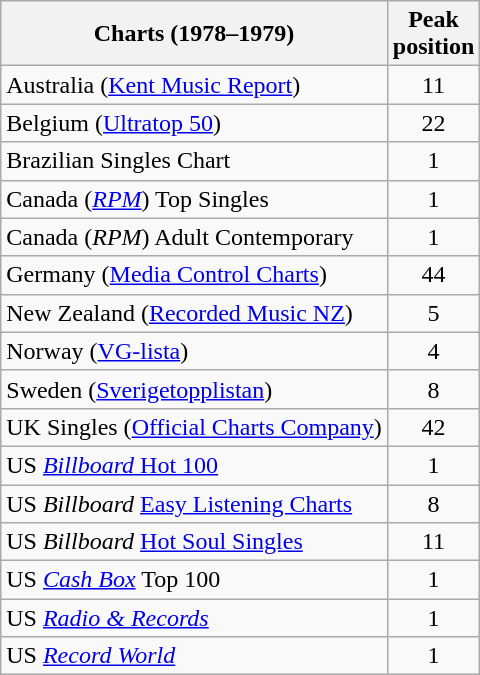<table class="wikitable sortable">
<tr>
<th>Charts (1978–1979)</th>
<th>Peak<br>position</th>
</tr>
<tr>
<td>Australia (<a href='#'>Kent Music Report</a>)</td>
<td align=center>11</td>
</tr>
<tr>
<td>Belgium (<a href='#'>Ultratop 50</a>)</td>
<td align=center>22</td>
</tr>
<tr>
<td>Brazilian Singles Chart</td>
<td align=center>1</td>
</tr>
<tr>
<td>Canada (<a href='#'><em>RPM</em></a>) Top Singles</td>
<td align=center>1</td>
</tr>
<tr>
<td>Canada (<em>RPM</em>) Adult Contemporary</td>
<td style="text-align:center;">1</td>
</tr>
<tr>
<td>Germany (<a href='#'>Media Control Charts</a>)</td>
<td align=center>44</td>
</tr>
<tr>
<td>New Zealand (<a href='#'>Recorded Music NZ</a>)</td>
<td align=center>5</td>
</tr>
<tr>
<td>Norway (<a href='#'>VG-lista</a>)</td>
<td align=center>4</td>
</tr>
<tr>
<td>Sweden (<a href='#'>Sverigetopplistan</a>)</td>
<td align=center>8</td>
</tr>
<tr>
<td>UK Singles (<a href='#'>Official Charts Company</a>)</td>
<td align=center>42</td>
</tr>
<tr>
<td>US <a href='#'><em>Billboard</em> Hot 100</a></td>
<td align=center>1</td>
</tr>
<tr>
<td>US <em>Billboard</em> <a href='#'>Easy Listening Charts</a></td>
<td align=center>8</td>
</tr>
<tr>
<td>US <em>Billboard</em> <a href='#'>Hot Soul Singles</a></td>
<td align=center>11</td>
</tr>
<tr>
<td>US <em><a href='#'>Cash Box</a></em> Top 100</td>
<td align=center>1</td>
</tr>
<tr>
<td>US <em><a href='#'>Radio & Records</a></em></td>
<td align=center>1</td>
</tr>
<tr>
<td>US <em><a href='#'>Record World</a></em></td>
<td align=center>1</td>
</tr>
</table>
